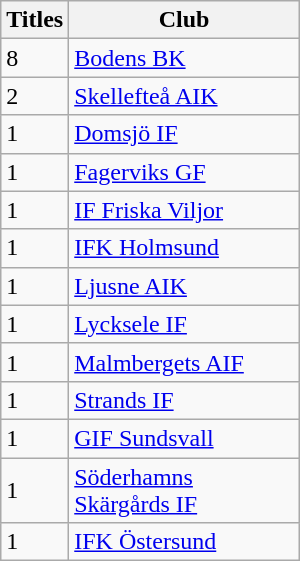<table class="wikitable" style="width:200px;">
<tr>
<th>Titles</th>
<th>Club</th>
</tr>
<tr>
<td>8</td>
<td><a href='#'>Bodens BK</a></td>
</tr>
<tr>
<td>2</td>
<td><a href='#'>Skellefteå AIK</a></td>
</tr>
<tr>
<td>1</td>
<td><a href='#'>Domsjö IF</a></td>
</tr>
<tr>
<td>1</td>
<td><a href='#'>Fagerviks GF</a></td>
</tr>
<tr>
<td>1</td>
<td><a href='#'>IF Friska Viljor</a></td>
</tr>
<tr>
<td>1</td>
<td><a href='#'>IFK Holmsund</a></td>
</tr>
<tr>
<td>1</td>
<td><a href='#'>Ljusne AIK</a></td>
</tr>
<tr>
<td>1</td>
<td><a href='#'>Lycksele IF</a></td>
</tr>
<tr>
<td>1</td>
<td><a href='#'>Malmbergets AIF</a></td>
</tr>
<tr>
<td>1</td>
<td><a href='#'>Strands IF</a></td>
</tr>
<tr>
<td>1</td>
<td><a href='#'>GIF Sundsvall</a></td>
</tr>
<tr>
<td>1</td>
<td><a href='#'>Söderhamns Skärgårds IF</a></td>
</tr>
<tr>
<td>1</td>
<td><a href='#'>IFK Östersund</a></td>
</tr>
</table>
